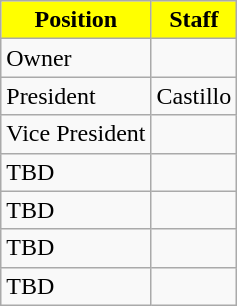<table class="wikitable">
<tr>
<th style="color:Black; background:#FFFF00;">Position</th>
<th style="color:Black; background:#FFFF00;">Staff</th>
</tr>
<tr>
<td>Owner</td>
<td></td>
</tr>
<tr>
<td>President</td>
<td> Castillo</td>
</tr>
<tr>
<td>Vice President</td>
<td></td>
</tr>
<tr>
<td>TBD</td>
<td></td>
</tr>
<tr>
<td>TBD</td>
<td></td>
</tr>
<tr>
<td>TBD</td>
<td></td>
</tr>
<tr>
<td>TBD</td>
<td></td>
</tr>
</table>
